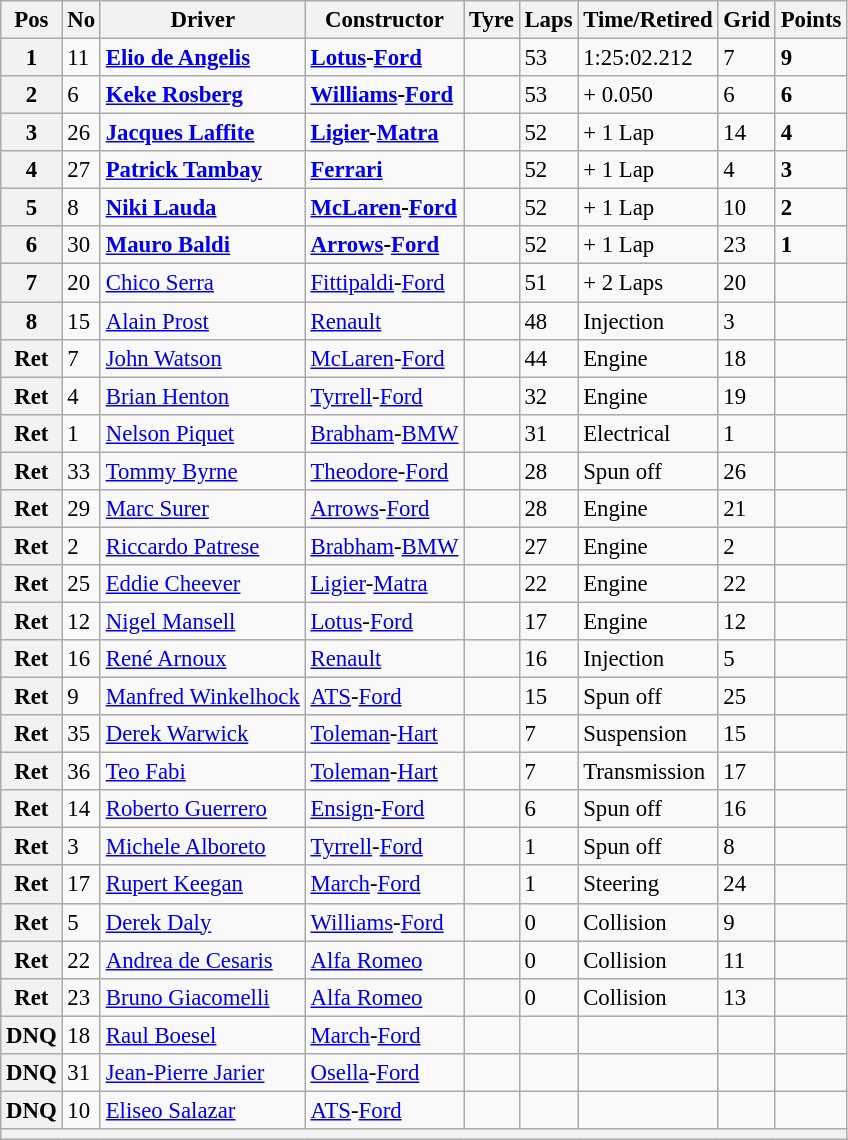<table class="wikitable" style="font-size:95%;">
<tr>
<th>Pos</th>
<th>No</th>
<th>Driver</th>
<th>Constructor</th>
<th>Tyre</th>
<th>Laps</th>
<th>Time/Retired</th>
<th>Grid</th>
<th>Points</th>
</tr>
<tr>
<th>1</th>
<td>11</td>
<td> <strong><a href='#'>Elio de Angelis</a></strong></td>
<td><strong><a href='#'>Lotus</a>-<a href='#'>Ford</a></strong></td>
<td></td>
<td>53</td>
<td>1:25:02.212</td>
<td>7</td>
<td><strong>9</strong></td>
</tr>
<tr>
<th>2</th>
<td>6</td>
<td> <strong><a href='#'>Keke Rosberg</a></strong></td>
<td><strong><a href='#'>Williams</a>-<a href='#'>Ford</a></strong></td>
<td></td>
<td>53</td>
<td>+ 0.050</td>
<td>6</td>
<td><strong>6</strong></td>
</tr>
<tr>
<th>3</th>
<td>26</td>
<td> <strong><a href='#'>Jacques Laffite</a></strong></td>
<td><strong><a href='#'>Ligier</a>-<a href='#'>Matra</a></strong></td>
<td></td>
<td>52</td>
<td>+ 1 Lap</td>
<td>14</td>
<td><strong>4</strong></td>
</tr>
<tr>
<th>4</th>
<td>27</td>
<td> <strong><a href='#'>Patrick Tambay</a></strong></td>
<td><strong><a href='#'>Ferrari</a></strong></td>
<td></td>
<td>52</td>
<td>+ 1 Lap</td>
<td>4</td>
<td><strong>3</strong></td>
</tr>
<tr>
<th>5</th>
<td>8</td>
<td> <strong><a href='#'>Niki Lauda</a></strong></td>
<td><strong><a href='#'>McLaren</a>-<a href='#'>Ford</a></strong></td>
<td></td>
<td>52</td>
<td>+ 1 Lap</td>
<td>10</td>
<td><strong>2</strong></td>
</tr>
<tr>
<th>6</th>
<td>30</td>
<td> <strong><a href='#'>Mauro Baldi</a></strong></td>
<td><strong><a href='#'>Arrows</a>-<a href='#'>Ford</a></strong></td>
<td></td>
<td>52</td>
<td>+ 1 Lap</td>
<td>23</td>
<td><strong>1</strong></td>
</tr>
<tr>
<th>7</th>
<td>20</td>
<td> <a href='#'>Chico Serra</a></td>
<td><a href='#'>Fittipaldi</a>-<a href='#'>Ford</a></td>
<td></td>
<td>51</td>
<td>+ 2 Laps</td>
<td>20</td>
<td> </td>
</tr>
<tr>
<th>8</th>
<td>15</td>
<td> <a href='#'>Alain Prost</a></td>
<td><a href='#'>Renault</a></td>
<td></td>
<td>48</td>
<td>Injection</td>
<td>3</td>
<td> </td>
</tr>
<tr>
<th>Ret</th>
<td>7</td>
<td> <a href='#'>John Watson</a></td>
<td><a href='#'>McLaren</a>-<a href='#'>Ford</a></td>
<td></td>
<td>44</td>
<td>Engine</td>
<td>18</td>
<td> </td>
</tr>
<tr>
<th>Ret</th>
<td>4</td>
<td> <a href='#'>Brian Henton</a></td>
<td><a href='#'>Tyrrell</a>-<a href='#'>Ford</a></td>
<td></td>
<td>32</td>
<td>Engine</td>
<td>19</td>
<td> </td>
</tr>
<tr>
<th>Ret</th>
<td>1</td>
<td> <a href='#'>Nelson Piquet</a></td>
<td><a href='#'>Brabham</a>-<a href='#'>BMW</a></td>
<td></td>
<td>31</td>
<td>Electrical</td>
<td>1</td>
<td> </td>
</tr>
<tr>
<th>Ret</th>
<td>33</td>
<td> <a href='#'>Tommy Byrne</a></td>
<td><a href='#'>Theodore</a>-<a href='#'>Ford</a></td>
<td></td>
<td>28</td>
<td>Spun off</td>
<td>26</td>
<td> </td>
</tr>
<tr>
<th>Ret</th>
<td>29</td>
<td> <a href='#'>Marc Surer</a></td>
<td><a href='#'>Arrows</a>-<a href='#'>Ford</a></td>
<td></td>
<td>28</td>
<td>Engine</td>
<td>21</td>
<td> </td>
</tr>
<tr>
<th>Ret</th>
<td>2</td>
<td> <a href='#'>Riccardo Patrese</a></td>
<td><a href='#'>Brabham</a>-<a href='#'>BMW</a></td>
<td></td>
<td>27</td>
<td>Engine</td>
<td>2</td>
<td> </td>
</tr>
<tr>
<th>Ret</th>
<td>25</td>
<td> <a href='#'>Eddie Cheever</a></td>
<td><a href='#'>Ligier</a>-<a href='#'>Matra</a></td>
<td></td>
<td>22</td>
<td>Engine</td>
<td>22</td>
<td> </td>
</tr>
<tr>
<th>Ret</th>
<td>12</td>
<td> <a href='#'>Nigel Mansell</a></td>
<td><a href='#'>Lotus</a>-<a href='#'>Ford</a></td>
<td></td>
<td>17</td>
<td>Engine</td>
<td>12</td>
<td> </td>
</tr>
<tr>
<th>Ret</th>
<td>16</td>
<td> <a href='#'>René Arnoux</a></td>
<td><a href='#'>Renault</a></td>
<td></td>
<td>16</td>
<td>Injection</td>
<td>5</td>
<td> </td>
</tr>
<tr>
<th>Ret</th>
<td>9</td>
<td> <a href='#'>Manfred Winkelhock</a></td>
<td><a href='#'>ATS</a>-<a href='#'>Ford</a></td>
<td></td>
<td>15</td>
<td>Spun off</td>
<td>25</td>
<td> </td>
</tr>
<tr>
<th>Ret</th>
<td>35</td>
<td> <a href='#'>Derek Warwick</a></td>
<td><a href='#'>Toleman</a>-<a href='#'>Hart</a></td>
<td></td>
<td>7</td>
<td>Suspension</td>
<td>15</td>
<td> </td>
</tr>
<tr>
<th>Ret</th>
<td>36</td>
<td> <a href='#'>Teo Fabi</a></td>
<td><a href='#'>Toleman</a>-<a href='#'>Hart</a></td>
<td></td>
<td>7</td>
<td>Transmission</td>
<td>17</td>
<td> </td>
</tr>
<tr>
<th>Ret</th>
<td>14</td>
<td> <a href='#'>Roberto Guerrero</a></td>
<td><a href='#'>Ensign</a>-<a href='#'>Ford</a></td>
<td></td>
<td>6</td>
<td>Spun off</td>
<td>16</td>
<td> </td>
</tr>
<tr>
<th>Ret</th>
<td>3</td>
<td> <a href='#'>Michele Alboreto</a></td>
<td><a href='#'>Tyrrell</a>-<a href='#'>Ford</a></td>
<td></td>
<td>1</td>
<td>Spun off</td>
<td>8</td>
<td> </td>
</tr>
<tr>
<th>Ret</th>
<td>17</td>
<td> <a href='#'>Rupert Keegan</a></td>
<td><a href='#'>March</a>-<a href='#'>Ford</a></td>
<td></td>
<td>1</td>
<td>Steering</td>
<td>24</td>
<td> </td>
</tr>
<tr>
<th>Ret</th>
<td>5</td>
<td> <a href='#'>Derek Daly</a></td>
<td><a href='#'>Williams</a>-<a href='#'>Ford</a></td>
<td></td>
<td>0</td>
<td>Collision</td>
<td>9</td>
<td> </td>
</tr>
<tr>
<th>Ret</th>
<td>22</td>
<td> <a href='#'>Andrea de Cesaris</a></td>
<td><a href='#'>Alfa Romeo</a></td>
<td></td>
<td>0</td>
<td>Collision</td>
<td>11</td>
<td> </td>
</tr>
<tr>
<th>Ret</th>
<td>23</td>
<td> <a href='#'>Bruno Giacomelli</a></td>
<td><a href='#'>Alfa Romeo</a></td>
<td></td>
<td>0</td>
<td>Collision</td>
<td>13</td>
<td> </td>
</tr>
<tr>
<th>DNQ</th>
<td>18</td>
<td> <a href='#'>Raul Boesel</a></td>
<td><a href='#'>March</a>-<a href='#'>Ford</a></td>
<td></td>
<td> </td>
<td> </td>
<td> </td>
<td> </td>
</tr>
<tr>
<th>DNQ</th>
<td>31</td>
<td> <a href='#'>Jean-Pierre Jarier</a></td>
<td><a href='#'>Osella</a>-<a href='#'>Ford</a></td>
<td></td>
<td> </td>
<td> </td>
<td> </td>
<td> </td>
</tr>
<tr>
<th>DNQ</th>
<td>10</td>
<td> <a href='#'>Eliseo Salazar</a></td>
<td><a href='#'>ATS</a>-<a href='#'>Ford</a></td>
<td></td>
<td> </td>
<td> </td>
<td> </td>
<td> </td>
</tr>
<tr>
<th colspan="9"></th>
</tr>
</table>
